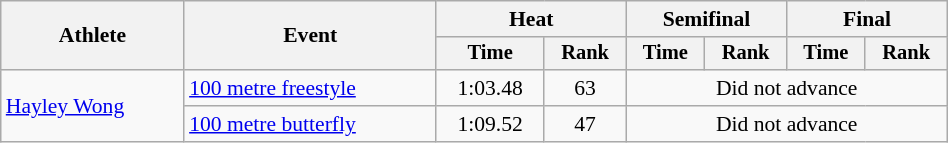<table class="wikitable" style="text-align:center; font-size:90%; width:50%;">
<tr>
<th rowspan="2">Athlete</th>
<th rowspan="2">Event</th>
<th colspan="2">Heat</th>
<th colspan="2">Semifinal</th>
<th colspan="2">Final</th>
</tr>
<tr style="font-size:95%">
<th>Time</th>
<th>Rank</th>
<th>Time</th>
<th>Rank</th>
<th>Time</th>
<th>Rank</th>
</tr>
<tr>
<td align=left rowspan=2><a href='#'>Hayley Wong</a></td>
<td align=left><a href='#'>100 metre freestyle</a></td>
<td>1:03.48</td>
<td>63</td>
<td colspan=4>Did not advance</td>
</tr>
<tr>
<td align=left><a href='#'>100 metre butterfly</a></td>
<td>1:09.52</td>
<td>47</td>
<td colspan=4>Did not advance</td>
</tr>
</table>
